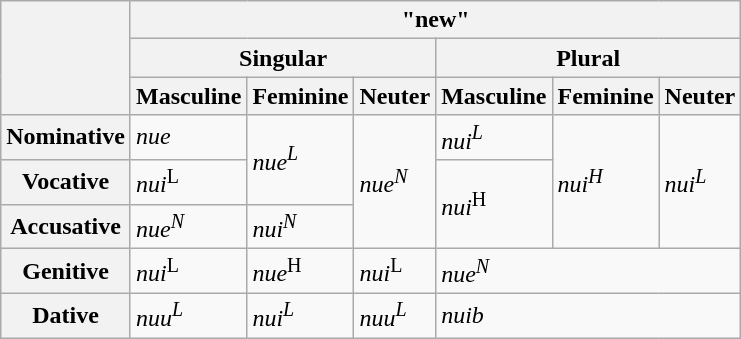<table class="wikitable">
<tr>
<th rowspan=3></th>
<th colspan=6> "new"</th>
</tr>
<tr>
<th colspan=3>Singular</th>
<th colspan=3>Plural</th>
</tr>
<tr>
<th>Masculine</th>
<th>Feminine</th>
<th>Neuter</th>
<th>Masculine</th>
<th>Feminine</th>
<th>Neuter</th>
</tr>
<tr>
<th>Nominative</th>
<td><em>nue</em></td>
<td rowspan=2><em>nue<sup>L</sup></em></td>
<td rowspan=3><em>nue<sup>N</sup></em></td>
<td><em>nui<sup>L</sup></em></td>
<td rowspan=3><em>nui<sup>H</sup></em></td>
<td rowspan=3><em>nui<sup>L</sup></em></td>
</tr>
<tr>
<th>Vocative</th>
<td><em>nui</em><sup>L</sup></td>
<td rowspan=2><em>nui</em><sup>H</sup></td>
</tr>
<tr>
<th>Accusative</th>
<td><em>nue<sup>N</sup></em></td>
<td><em>nui<sup>N</sup></em></td>
</tr>
<tr>
<th>Genitive</th>
<td><em>nui</em><sup>L</sup></td>
<td><em>nue</em><sup>H</sup></td>
<td><em>nui</em><sup>L</sup></td>
<td colspan=3><em>nue<sup>N</sup></em></td>
</tr>
<tr>
<th>Dative</th>
<td><em>nuu<sup>L</sup></em></td>
<td><em>nui<sup>L</sup></em></td>
<td><em>nuu<sup>L</sup></em></td>
<td colspan=3><em>nuib</em></td>
</tr>
</table>
